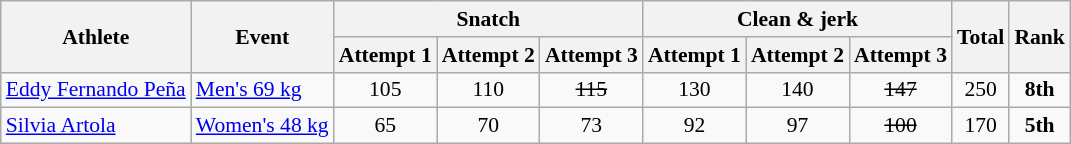<table class="wikitable" border="1" style="font-size:90%;">
<tr>
<th rowspan=2>Athlete</th>
<th rowspan=2>Event</th>
<th colspan=3>Snatch</th>
<th colspan=3>Clean & jerk</th>
<th rowspan=2>Total</th>
<th rowspan=2>Rank</th>
</tr>
<tr>
<th>Attempt 1</th>
<th>Attempt 2</th>
<th>Attempt 3</th>
<th>Attempt 1</th>
<th>Attempt 2</th>
<th>Attempt 3</th>
</tr>
<tr>
<td><a href='#'>Eddy Fernando Peña</a></td>
<td><a href='#'>Men's 69 kg</a></td>
<td align=center>105</td>
<td align=center>110</td>
<td align=center><del>115</del></td>
<td align=center>130</td>
<td align=center>140</td>
<td align=center><del>147</del></td>
<td align=center>250</td>
<td align=center><strong>8th</strong></td>
</tr>
<tr>
<td><a href='#'>Silvia Artola</a></td>
<td><a href='#'>Women's 48 kg</a></td>
<td align=center>65</td>
<td align=center>70</td>
<td align=center>73</td>
<td align=center>92</td>
<td align=center>97</td>
<td align=center><del>100</del></td>
<td align=center>170</td>
<td align=center><strong>5th</strong></td>
</tr>
</table>
